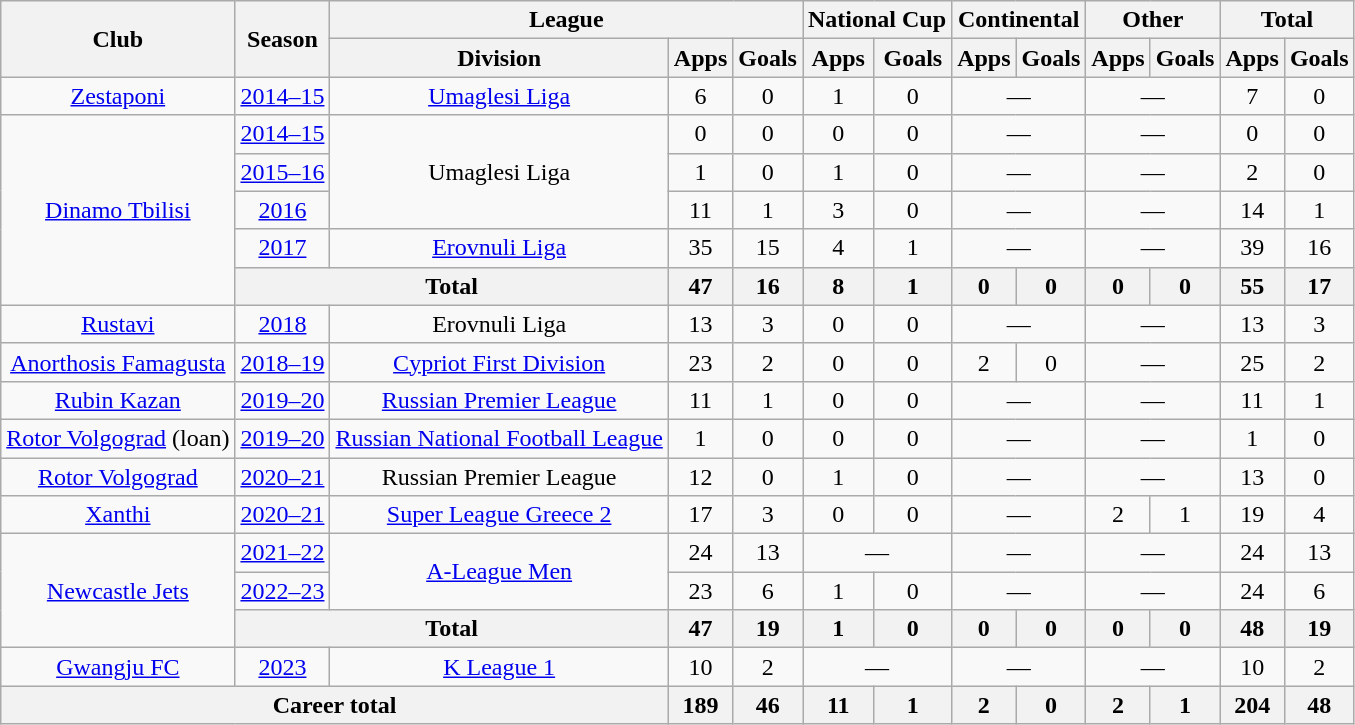<table class="wikitable" style="text-align:center">
<tr>
<th rowspan="2">Club</th>
<th rowspan="2">Season</th>
<th colspan="3">League</th>
<th colspan="2">National Cup</th>
<th colspan="2">Continental</th>
<th colspan="2">Other</th>
<th colspan="2">Total</th>
</tr>
<tr>
<th>Division</th>
<th>Apps</th>
<th>Goals</th>
<th>Apps</th>
<th>Goals</th>
<th>Apps</th>
<th>Goals</th>
<th>Apps</th>
<th>Goals</th>
<th>Apps</th>
<th>Goals</th>
</tr>
<tr>
<td><a href='#'>Zestaponi</a></td>
<td><a href='#'>2014–15</a></td>
<td><a href='#'>Umaglesi Liga</a></td>
<td>6</td>
<td>0</td>
<td>1</td>
<td>0</td>
<td colspan="2">—</td>
<td colspan="2">—</td>
<td>7</td>
<td>0</td>
</tr>
<tr>
<td rowspan="5"><a href='#'>Dinamo Tbilisi</a></td>
<td><a href='#'>2014–15</a></td>
<td rowspan="3">Umaglesi Liga</td>
<td>0</td>
<td>0</td>
<td>0</td>
<td>0</td>
<td colspan="2">—</td>
<td colspan="2">—</td>
<td>0</td>
<td>0</td>
</tr>
<tr>
<td><a href='#'>2015–16</a></td>
<td>1</td>
<td>0</td>
<td>1</td>
<td>0</td>
<td colspan="2">—</td>
<td colspan="2">—</td>
<td>2</td>
<td>0</td>
</tr>
<tr>
<td><a href='#'>2016</a></td>
<td>11</td>
<td>1</td>
<td>3</td>
<td>0</td>
<td colspan="2">—</td>
<td colspan="2">—</td>
<td>14</td>
<td>1</td>
</tr>
<tr>
<td><a href='#'>2017</a></td>
<td><a href='#'>Erovnuli Liga</a></td>
<td>35</td>
<td>15</td>
<td>4</td>
<td>1</td>
<td colspan="2">—</td>
<td colspan="2">—</td>
<td>39</td>
<td>16</td>
</tr>
<tr>
<th colspan="2">Total</th>
<th>47</th>
<th>16</th>
<th>8</th>
<th>1</th>
<th>0</th>
<th>0</th>
<th>0</th>
<th>0</th>
<th>55</th>
<th>17</th>
</tr>
<tr>
<td><a href='#'>Rustavi</a></td>
<td><a href='#'>2018</a></td>
<td>Erovnuli Liga</td>
<td>13</td>
<td>3</td>
<td>0</td>
<td>0</td>
<td colspan="2">—</td>
<td colspan="2">—</td>
<td>13</td>
<td>3</td>
</tr>
<tr>
<td><a href='#'>Anorthosis Famagusta</a></td>
<td><a href='#'>2018–19</a></td>
<td><a href='#'>Cypriot First Division</a></td>
<td>23</td>
<td>2</td>
<td>0</td>
<td>0</td>
<td>2</td>
<td>0</td>
<td colspan="2">—</td>
<td>25</td>
<td>2</td>
</tr>
<tr>
<td><a href='#'>Rubin Kazan</a></td>
<td><a href='#'>2019–20</a></td>
<td><a href='#'>Russian Premier League</a></td>
<td>11</td>
<td>1</td>
<td>0</td>
<td>0</td>
<td colspan="2">—</td>
<td colspan="2">—</td>
<td>11</td>
<td>1</td>
</tr>
<tr>
<td><a href='#'>Rotor Volgograd</a> (loan)</td>
<td><a href='#'>2019–20</a></td>
<td><a href='#'>Russian National Football League</a></td>
<td>1</td>
<td>0</td>
<td>0</td>
<td>0</td>
<td colspan="2">—</td>
<td colspan="2">—</td>
<td>1</td>
<td>0</td>
</tr>
<tr>
<td><a href='#'>Rotor Volgograd</a></td>
<td><a href='#'>2020–21</a></td>
<td>Russian Premier League</td>
<td>12</td>
<td>0</td>
<td>1</td>
<td>0</td>
<td colspan="2">—</td>
<td colspan="2">—</td>
<td>13</td>
<td>0</td>
</tr>
<tr>
<td><a href='#'>Xanthi</a></td>
<td><a href='#'>2020–21</a></td>
<td><a href='#'>Super League Greece 2</a></td>
<td>17</td>
<td>3</td>
<td>0</td>
<td>0</td>
<td colspan="2">—</td>
<td>2</td>
<td>1</td>
<td>19</td>
<td>4</td>
</tr>
<tr>
<td rowspan="3"><a href='#'>Newcastle Jets</a></td>
<td><a href='#'>2021–22</a></td>
<td rowspan="2"><a href='#'>A-League Men</a></td>
<td>24</td>
<td>13</td>
<td colspan="2">—</td>
<td colspan="2">—</td>
<td colspan="2">—</td>
<td>24</td>
<td>13</td>
</tr>
<tr>
<td><a href='#'>2022–23</a></td>
<td>23</td>
<td>6</td>
<td>1</td>
<td>0</td>
<td colspan="2">—</td>
<td colspan="2">—</td>
<td>24</td>
<td>6</td>
</tr>
<tr>
<th colspan="2">Total</th>
<th>47</th>
<th>19</th>
<th>1</th>
<th>0</th>
<th>0</th>
<th>0</th>
<th>0</th>
<th>0</th>
<th>48</th>
<th>19</th>
</tr>
<tr>
<td><a href='#'>Gwangju FC</a></td>
<td><a href='#'>2023</a></td>
<td><a href='#'>K League 1</a></td>
<td>10</td>
<td>2</td>
<td colspan="2">—</td>
<td colspan="2">—</td>
<td colspan="2">—</td>
<td>10</td>
<td>2</td>
</tr>
<tr>
<th colspan="3">Career total</th>
<th>189</th>
<th>46</th>
<th>11</th>
<th>1</th>
<th>2</th>
<th>0</th>
<th>2</th>
<th>1</th>
<th>204</th>
<th>48</th>
</tr>
</table>
